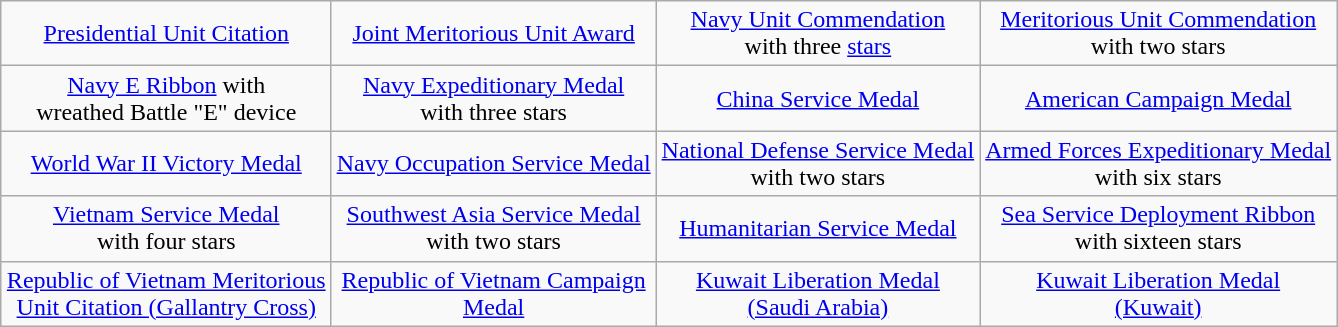<table class="wikitable" style="margin:1em auto; text-align:center;">
<tr>
<td><a href='#'>Presidential Unit Citation</a></td>
<td><a href='#'>Joint Meritorious Unit Award</a></td>
<td><a href='#'>Navy Unit Commendation</a><br>with three <a href='#'>stars</a></td>
<td><a href='#'>Meritorious Unit Commendation</a><br>with two stars</td>
</tr>
<tr>
<td><a href='#'>Navy E Ribbon</a> with<br> wreathed Battle "E" device</td>
<td><a href='#'>Navy Expeditionary Medal</a><br> with three stars</td>
<td><a href='#'>China Service Medal</a></td>
<td><a href='#'>American Campaign Medal</a></td>
</tr>
<tr>
<td><a href='#'>World War II Victory Medal</a></td>
<td><a href='#'>Navy Occupation Service Medal</a></td>
<td><a href='#'>National Defense Service Medal</a><br>with two stars</td>
<td><a href='#'>Armed Forces Expeditionary Medal</a><br>with six stars</td>
</tr>
<tr>
<td><a href='#'>Vietnam Service Medal</a><br>with four stars</td>
<td><a href='#'>Southwest Asia Service Medal</a><br> with two stars</td>
<td><a href='#'>Humanitarian Service Medal</a></td>
<td><a href='#'>Sea Service Deployment Ribbon</a><br>with sixteen stars</td>
</tr>
<tr>
<td><a href='#'>Republic of Vietnam Meritorious<br>Unit Citation (Gallantry Cross)</a></td>
<td><a href='#'>Republic of Vietnam Campaign<br> Medal</a></td>
<td><a href='#'>Kuwait Liberation Medal<br>(Saudi Arabia)</a></td>
<td><a href='#'>Kuwait Liberation Medal<br>(Kuwait)</a></td>
</tr>
</table>
